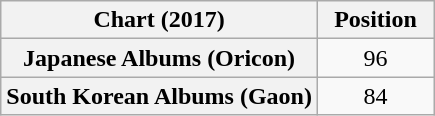<table class="wikitable sortable plainrowheaders" style="text-align:center;">
<tr>
<th>Chart (2017)</th>
<th width="70">Position</th>
</tr>
<tr>
<th scope="row">Japanese Albums (Oricon)</th>
<td>96</td>
</tr>
<tr>
<th scope="row">South Korean Albums (Gaon)</th>
<td>84</td>
</tr>
</table>
